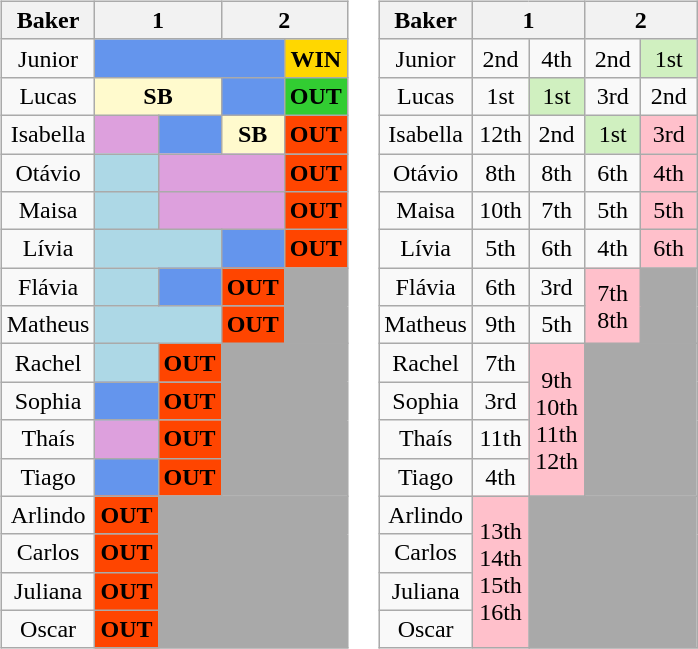<table>
<tr valign="top">
<td><br><table class="wikitable" style="text-align:center;">
<tr>
<th>Baker</th>
<th colspan=2>1</th>
<th colspan=2>2</th>
</tr>
<tr>
<td>Junior</td>
<td bgcolor=6495ED colspan=3></td>
<td bgcolor=FFD700><strong>WIN</strong></td>
</tr>
<tr>
<td>Lucas</td>
<td bgcolor=FFFACD colspan=2><strong>SB</strong></td>
<td bgcolor=6495ED></td>
<td bgcolor=32CD32 width=30><strong>OUT</strong></td>
</tr>
<tr>
<td>Isabella</td>
<td bgcolor=DDA0DD></td>
<td bgcolor=6495ED></td>
<td bgcolor=FFFACD><strong>SB</strong></td>
<td bgcolor=FF4500><strong>OUT</strong></td>
</tr>
<tr>
<td>Otávio</td>
<td bgcolor=ADD8E6></td>
<td bgcolor=DDA0DD colspan=2></td>
<td bgcolor=FF4500><strong>OUT</strong></td>
</tr>
<tr>
<td>Maisa</td>
<td bgcolor=ADD8E6></td>
<td bgcolor=DDA0DD colspan=2></td>
<td bgcolor=FF4500><strong>OUT</strong></td>
</tr>
<tr>
<td>Lívia</td>
<td bgcolor=ADD8E6 colspan=2></td>
<td bgcolor=6495ED></td>
<td bgcolor=FF4500><strong>OUT</strong></td>
</tr>
<tr>
<td>Flávia</td>
<td bgcolor=ADD8E6></td>
<td bgcolor=6495ED></td>
<td bgcolor=FF4500><strong>OUT</strong></td>
<td bgcolor=A9A9A9 rowspan=2></td>
</tr>
<tr>
<td>Matheus</td>
<td bgcolor=ADD8E6 colspan=2></td>
<td bgcolor=FF4500><strong>OUT</strong></td>
</tr>
<tr>
<td>Rachel</td>
<td bgcolor=ADD8E6></td>
<td bgcolor=FF4500><strong>OUT</strong></td>
<td bgcolor=A9A9A9 rowspan=4 colspan=2></td>
</tr>
<tr>
<td>Sophia</td>
<td bgcolor=6495ED></td>
<td bgcolor=FF4500><strong>OUT</strong></td>
</tr>
<tr>
<td>Thaís</td>
<td bgcolor=DDA0DD></td>
<td bgcolor=FF4500><strong>OUT</strong></td>
</tr>
<tr>
<td>Tiago</td>
<td bgcolor=6495ED></td>
<td bgcolor=FF4500><strong>OUT</strong></td>
</tr>
<tr>
<td>Arlindo</td>
<td bgcolor=FF4500><strong>OUT</strong></td>
<td bgcolor=A9A9A9 rowspan=4 colspan=3></td>
</tr>
<tr>
<td>Carlos</td>
<td bgcolor=FF4500><strong>OUT</strong></td>
</tr>
<tr>
<td>Juliana</td>
<td bgcolor=FF4500><strong>OUT</strong></td>
</tr>
<tr>
<td>Oscar</td>
<td bgcolor=FF4500><strong>OUT</strong></td>
</tr>
</table>
</td>
<td><br><table class="wikitable" style="text-align:center;">
<tr>
<th>Baker</th>
<th colspan=2>1</th>
<th colspan=2>2</th>
</tr>
<tr>
<td>Junior</td>
<td width=30>2nd</td>
<td width=30>4th</td>
<td width=30>2nd</td>
<td width=30 bgcolor=D0F0C0>1st</td>
</tr>
<tr>
<td>Lucas</td>
<td>1st</td>
<td bgcolor=D0F0C0>1st</td>
<td>3rd</td>
<td>2nd</td>
</tr>
<tr>
<td>Isabella</td>
<td>12th</td>
<td>2nd</td>
<td bgcolor=D0F0C0>1st</td>
<td bgcolor=FFC0CB>3rd</td>
</tr>
<tr>
<td>Otávio</td>
<td>8th</td>
<td>8th</td>
<td>6th</td>
<td bgcolor=FFC0CB>4th</td>
</tr>
<tr>
<td>Maisa</td>
<td>10th</td>
<td>7th</td>
<td>5th</td>
<td bgcolor=FFC0CB>5th</td>
</tr>
<tr>
<td>Lívia</td>
<td>5th</td>
<td>6th</td>
<td>4th</td>
<td bgcolor=FFC0CB>6th</td>
</tr>
<tr>
<td>Flávia</td>
<td>6th</td>
<td>3rd</td>
<td bgcolor=FFC0CB rowspan=2>7th<br>8th</td>
<td bgcolor=A9A9A9 rowspan=2></td>
</tr>
<tr>
<td>Matheus</td>
<td>9th</td>
<td>5th</td>
</tr>
<tr>
<td>Rachel</td>
<td>7th</td>
<td bgcolor=FFC0CB rowspan=4>9th<br>10th<br>11th<br>12th</td>
<td bgcolor=A9A9A9 rowspan=4 colspan=2></td>
</tr>
<tr>
<td>Sophia</td>
<td>3rd</td>
</tr>
<tr>
<td>Thaís</td>
<td>11th</td>
</tr>
<tr>
<td>Tiago</td>
<td>4th</td>
</tr>
<tr>
<td>Arlindo</td>
<td bgcolor=FFC0CB rowspan=4>13th<br>14th<br>15th<br>16th</td>
<td bgcolor=A9A9A9 rowspan=4 colspan=3></td>
</tr>
<tr>
<td>Carlos</td>
</tr>
<tr>
<td>Juliana</td>
</tr>
<tr>
<td>Oscar</td>
</tr>
</table>
</td>
</tr>
</table>
